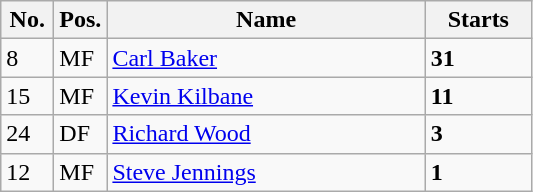<table class="wikitable">
<tr>
<th width=10%>No.</th>
<th width=10%>Pos.</th>
<th width=60%>Name</th>
<th width=20%>Starts</th>
</tr>
<tr>
<td>8</td>
<td>MF</td>
<td> <a href='#'>Carl Baker</a></td>
<td><strong>31</strong></td>
</tr>
<tr>
<td>15</td>
<td>MF</td>
<td> <a href='#'>Kevin Kilbane</a></td>
<td><strong>11</strong></td>
</tr>
<tr>
<td>24</td>
<td>DF</td>
<td> <a href='#'>Richard Wood</a></td>
<td><strong>3</strong></td>
</tr>
<tr>
<td>12</td>
<td>MF</td>
<td> <a href='#'>Steve Jennings</a></td>
<td><strong>1</strong></td>
</tr>
</table>
